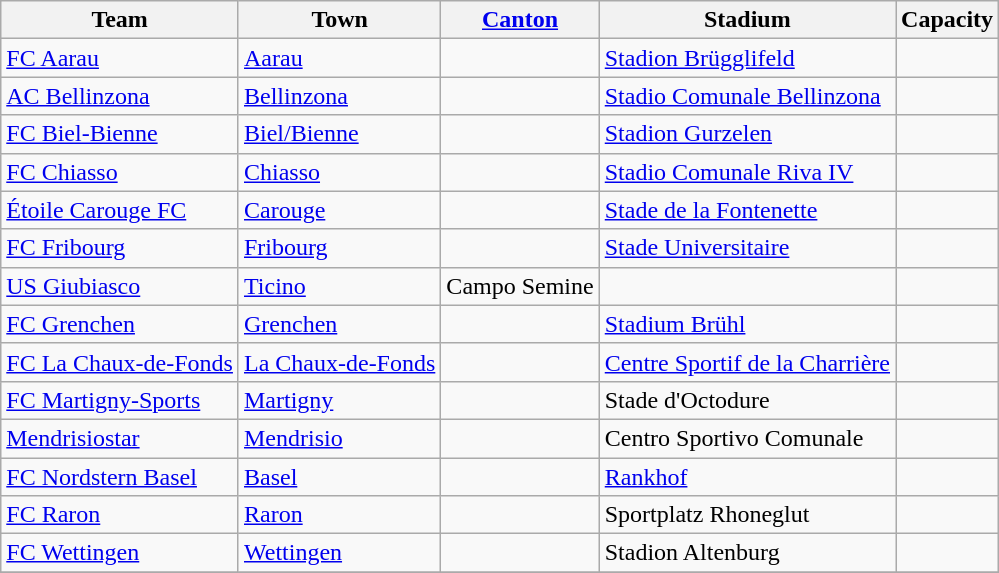<table class="wikitable sortable" style="text-align: left;">
<tr>
<th>Team</th>
<th>Town</th>
<th><a href='#'>Canton</a></th>
<th>Stadium</th>
<th>Capacity</th>
</tr>
<tr>
<td><a href='#'>FC Aarau</a></td>
<td><a href='#'>Aarau</a></td>
<td></td>
<td><a href='#'>Stadion Brügglifeld</a></td>
<td></td>
</tr>
<tr>
<td><a href='#'>AC Bellinzona</a></td>
<td><a href='#'>Bellinzona</a></td>
<td></td>
<td><a href='#'>Stadio Comunale Bellinzona</a></td>
<td></td>
</tr>
<tr>
<td><a href='#'>FC Biel-Bienne</a></td>
<td><a href='#'>Biel/Bienne</a></td>
<td></td>
<td><a href='#'>Stadion Gurzelen</a></td>
<td></td>
</tr>
<tr>
<td><a href='#'>FC Chiasso</a></td>
<td><a href='#'>Chiasso</a></td>
<td></td>
<td><a href='#'>Stadio Comunale Riva IV</a></td>
<td></td>
</tr>
<tr>
<td><a href='#'>Étoile Carouge FC</a></td>
<td><a href='#'>Carouge</a></td>
<td></td>
<td><a href='#'>Stade de la Fontenette</a></td>
<td></td>
</tr>
<tr>
<td><a href='#'>FC Fribourg</a></td>
<td><a href='#'>Fribourg</a></td>
<td></td>
<td><a href='#'>Stade Universitaire</a></td>
<td></td>
</tr>
<tr>
<td><a href='#'>US Giubiasco</a></td>
<td><a href='#'>Ticino</a></td>
<td>Campo Semine</td>
<td></td>
</tr>
<tr>
<td><a href='#'>FC Grenchen</a></td>
<td><a href='#'>Grenchen</a></td>
<td></td>
<td><a href='#'>Stadium Brühl</a></td>
<td></td>
</tr>
<tr>
<td><a href='#'>FC La Chaux-de-Fonds</a></td>
<td><a href='#'>La Chaux-de-Fonds</a></td>
<td></td>
<td><a href='#'>Centre Sportif de la Charrière</a></td>
<td></td>
</tr>
<tr>
<td><a href='#'>FC Martigny-Sports</a></td>
<td><a href='#'>Martigny</a></td>
<td></td>
<td>Stade d'Octodure</td>
<td></td>
</tr>
<tr>
<td><a href='#'>Mendrisiostar</a></td>
<td><a href='#'>Mendrisio</a></td>
<td></td>
<td>Centro Sportivo Comunale</td>
<td></td>
</tr>
<tr>
<td><a href='#'>FC Nordstern Basel</a></td>
<td><a href='#'>Basel</a></td>
<td></td>
<td><a href='#'>Rankhof</a></td>
<td></td>
</tr>
<tr>
<td><a href='#'>FC Raron</a></td>
<td><a href='#'>Raron</a></td>
<td></td>
<td>Sportplatz Rhoneglut</td>
<td></td>
</tr>
<tr>
<td><a href='#'>FC Wettingen</a></td>
<td><a href='#'>Wettingen</a></td>
<td></td>
<td>Stadion Altenburg</td>
<td></td>
</tr>
<tr>
</tr>
</table>
